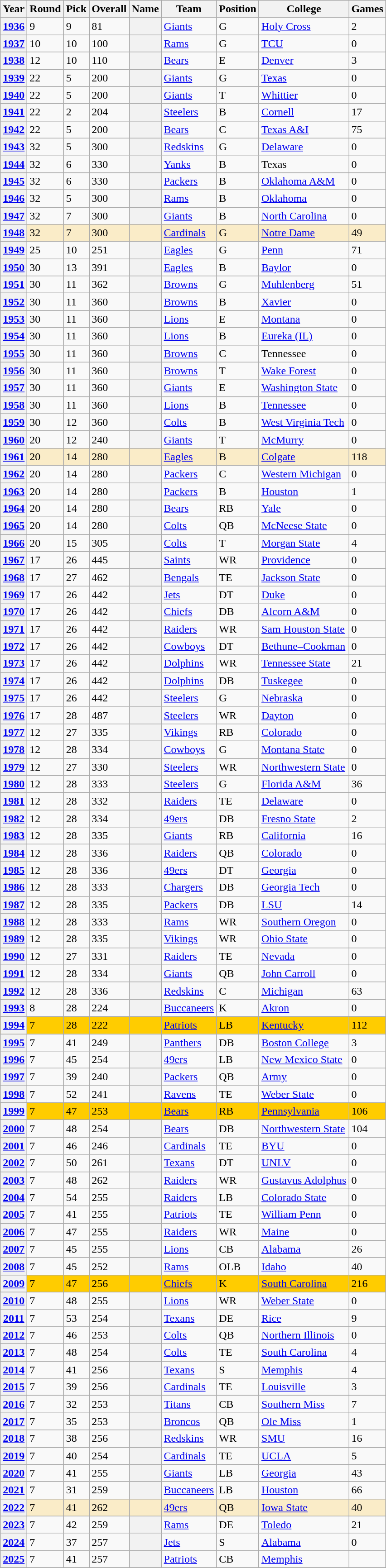<table class="wikitable sortable plainrowheaders">
<tr>
<th scope="col">Year</th>
<th scope="col">Round</th>
<th scope="col">Pick</th>
<th scope="col">Overall</th>
<th scope="col">Name</th>
<th scope="col">Team</th>
<th scope="col">Position</th>
<th scope="col">College</th>
<th scope="col">Games</th>
</tr>
<tr>
<th><a href='#'>1936</a></th>
<td>9</td>
<td>9</td>
<td>81</td>
<th scope="row"></th>
<td><a href='#'>Giants</a></td>
<td>G</td>
<td><a href='#'>Holy Cross</a></td>
<td>2</td>
</tr>
<tr>
<th><a href='#'>1937</a></th>
<td>10</td>
<td>10</td>
<td>100</td>
<th scope="row"></th>
<td><a href='#'>Rams</a></td>
<td>G</td>
<td><a href='#'>TCU</a></td>
<td>0</td>
</tr>
<tr>
<th><a href='#'>1938</a></th>
<td>12</td>
<td>10</td>
<td>110</td>
<th scope="row"></th>
<td><a href='#'>Bears</a></td>
<td>E</td>
<td><a href='#'>Denver</a></td>
<td>3</td>
</tr>
<tr>
<th><a href='#'>1939</a></th>
<td>22</td>
<td>5</td>
<td>200</td>
<th scope="row"></th>
<td><a href='#'>Giants</a></td>
<td>G</td>
<td><a href='#'>Texas</a></td>
<td>0</td>
</tr>
<tr>
<th><a href='#'>1940</a></th>
<td>22</td>
<td>5</td>
<td>200</td>
<th scope="row"></th>
<td><a href='#'>Giants</a></td>
<td>T</td>
<td><a href='#'>Whittier</a></td>
<td>0</td>
</tr>
<tr>
<th><a href='#'>1941</a></th>
<td>22</td>
<td>2</td>
<td>204</td>
<th scope="row"></th>
<td><a href='#'>Steelers</a></td>
<td>B</td>
<td><a href='#'>Cornell</a></td>
<td>17</td>
</tr>
<tr>
<th><a href='#'>1942</a></th>
<td>22</td>
<td>5</td>
<td>200</td>
<th scope="row"></th>
<td><a href='#'>Bears</a></td>
<td>C</td>
<td><a href='#'>Texas A&I</a></td>
<td>75</td>
</tr>
<tr>
<th><a href='#'>1943</a></th>
<td>32</td>
<td>5</td>
<td>300</td>
<th scope="row"></th>
<td><a href='#'>Redskins</a></td>
<td>G</td>
<td><a href='#'>Delaware</a></td>
<td>0</td>
</tr>
<tr>
<th><a href='#'>1944</a></th>
<td>32</td>
<td>6</td>
<td>330</td>
<th scope="row"></th>
<td><a href='#'>Yanks</a></td>
<td>B</td>
<td>Texas</td>
<td>0</td>
</tr>
<tr>
<th><a href='#'>1945</a></th>
<td>32</td>
<td>6</td>
<td>330</td>
<th scope="row"></th>
<td><a href='#'>Packers</a></td>
<td>B</td>
<td><a href='#'>Oklahoma A&M</a></td>
<td>0</td>
</tr>
<tr>
<th><a href='#'>1946</a></th>
<td>32</td>
<td>5</td>
<td>300</td>
<th scope="row"></th>
<td><a href='#'>Rams</a></td>
<td>B</td>
<td><a href='#'>Oklahoma</a></td>
<td>0</td>
</tr>
<tr>
<th><a href='#'>1947</a></th>
<td>32</td>
<td>7</td>
<td>300</td>
<th scope="row"></th>
<td><a href='#'>Giants</a></td>
<td>B</td>
<td><a href='#'>North Carolina</a></td>
<td>0</td>
</tr>
<tr | bgcolor="#faecc8"|>
<th><a href='#'>1948</a></th>
<td>32</td>
<td>7</td>
<td>300</td>
<td></td>
<td><a href='#'>Cardinals</a></td>
<td>G</td>
<td><a href='#'>Notre Dame</a></td>
<td>49</td>
</tr>
<tr>
<th><a href='#'>1949</a></th>
<td>25</td>
<td>10</td>
<td>251</td>
<th scope="row"></th>
<td><a href='#'>Eagles</a></td>
<td>G</td>
<td><a href='#'>Penn</a></td>
<td>71</td>
</tr>
<tr>
<th><a href='#'>1950</a></th>
<td>30</td>
<td>13</td>
<td>391</td>
<th scope="row"></th>
<td><a href='#'>Eagles</a></td>
<td>B</td>
<td><a href='#'>Baylor</a></td>
<td>0</td>
</tr>
<tr>
<th><a href='#'>1951</a></th>
<td>30</td>
<td>11</td>
<td>362</td>
<th scope="row"></th>
<td><a href='#'>Browns</a></td>
<td>G</td>
<td><a href='#'>Muhlenberg</a></td>
<td>51</td>
</tr>
<tr>
<th><a href='#'>1952</a></th>
<td>30</td>
<td>11</td>
<td>360</td>
<th scope="row"></th>
<td><a href='#'>Browns</a></td>
<td>B</td>
<td><a href='#'>Xavier</a></td>
<td>0</td>
</tr>
<tr>
<th><a href='#'>1953</a></th>
<td>30</td>
<td>11</td>
<td>360</td>
<th scope="row"></th>
<td><a href='#'>Lions</a></td>
<td>E</td>
<td><a href='#'>Montana</a></td>
<td>0</td>
</tr>
<tr>
<th><a href='#'>1954</a></th>
<td>30</td>
<td>11</td>
<td>360</td>
<th scope="row"></th>
<td><a href='#'>Lions</a></td>
<td>B</td>
<td><a href='#'>Eureka (IL)</a></td>
<td>0</td>
</tr>
<tr>
<th><a href='#'>1955</a></th>
<td>30</td>
<td>11</td>
<td>360</td>
<th scope="row"></th>
<td><a href='#'>Browns</a></td>
<td>C</td>
<td>Tennessee</td>
<td>0</td>
</tr>
<tr>
<th><a href='#'>1956</a></th>
<td>30</td>
<td>11</td>
<td>360</td>
<th scope="row"></th>
<td><a href='#'>Browns</a></td>
<td>T</td>
<td><a href='#'>Wake Forest</a></td>
<td>0</td>
</tr>
<tr>
<th><a href='#'>1957</a></th>
<td>30</td>
<td>11</td>
<td>360</td>
<th scope="row"></th>
<td><a href='#'>Giants</a></td>
<td>E</td>
<td><a href='#'>Washington State</a></td>
<td>0</td>
</tr>
<tr>
<th><a href='#'>1958</a></th>
<td>30</td>
<td>11</td>
<td>360</td>
<th scope="row"></th>
<td><a href='#'>Lions</a></td>
<td>B</td>
<td><a href='#'>Tennessee</a></td>
<td>0</td>
</tr>
<tr>
<th><a href='#'>1959</a></th>
<td>30</td>
<td>12</td>
<td>360</td>
<th scope="row"></th>
<td><a href='#'>Colts</a></td>
<td>B</td>
<td><a href='#'>West Virginia Tech</a></td>
<td>0</td>
</tr>
<tr>
<th><a href='#'>1960</a></th>
<td>20</td>
<td>12</td>
<td>240</td>
<th scope="row"></th>
<td><a href='#'>Giants</a></td>
<td>T</td>
<td><a href='#'>McMurry</a></td>
<td>0</td>
</tr>
<tr | bgcolor="#faecc8"|>
<th><a href='#'>1961</a></th>
<td>20</td>
<td>14</td>
<td>280</td>
<td></td>
<td><a href='#'>Eagles</a></td>
<td>B</td>
<td><a href='#'>Colgate</a></td>
<td>118</td>
</tr>
<tr>
<th><a href='#'>1962</a></th>
<td>20</td>
<td>14</td>
<td>280</td>
<th scope="row"></th>
<td><a href='#'>Packers</a></td>
<td>C</td>
<td><a href='#'>Western Michigan</a></td>
<td>0</td>
</tr>
<tr>
<th><a href='#'>1963</a></th>
<td>20</td>
<td>14</td>
<td>280</td>
<th scope="row"></th>
<td><a href='#'>Packers</a></td>
<td>B</td>
<td><a href='#'>Houston</a></td>
<td>1</td>
</tr>
<tr>
<th><a href='#'>1964</a></th>
<td>20</td>
<td>14</td>
<td>280</td>
<th scope="row"></th>
<td><a href='#'>Bears</a></td>
<td>RB</td>
<td><a href='#'>Yale</a></td>
<td>0</td>
</tr>
<tr>
<th><a href='#'>1965</a></th>
<td>20</td>
<td>14</td>
<td>280</td>
<th scope="row"></th>
<td><a href='#'>Colts</a></td>
<td>QB</td>
<td><a href='#'>McNeese State</a></td>
<td>0</td>
</tr>
<tr>
<th><a href='#'>1966</a></th>
<td>20</td>
<td>15</td>
<td>305</td>
<th scope="row"></th>
<td><a href='#'>Colts</a></td>
<td>T</td>
<td><a href='#'>Morgan State</a></td>
<td>4</td>
</tr>
<tr>
<th><a href='#'>1967</a></th>
<td>17</td>
<td>26</td>
<td>445</td>
<th scope="row"></th>
<td><a href='#'>Saints</a></td>
<td>WR</td>
<td><a href='#'>Providence</a></td>
<td>0</td>
</tr>
<tr>
<th><a href='#'>1968</a></th>
<td>17</td>
<td>27</td>
<td>462</td>
<th scope="row"></th>
<td><a href='#'>Bengals</a></td>
<td>TE</td>
<td><a href='#'>Jackson State</a></td>
<td>0</td>
</tr>
<tr>
<th><a href='#'>1969</a></th>
<td>17</td>
<td>26</td>
<td>442</td>
<th scope="row"></th>
<td><a href='#'>Jets</a></td>
<td>DT</td>
<td><a href='#'>Duke</a></td>
<td>0</td>
</tr>
<tr>
<th><a href='#'>1970</a></th>
<td>17</td>
<td>26</td>
<td>442</td>
<th scope="row"></th>
<td><a href='#'>Chiefs</a></td>
<td>DB</td>
<td><a href='#'>Alcorn A&M</a></td>
<td>0</td>
</tr>
<tr>
<th><a href='#'>1971</a></th>
<td>17</td>
<td>26</td>
<td>442</td>
<th scope="row"></th>
<td><a href='#'>Raiders</a></td>
<td>WR</td>
<td><a href='#'>Sam Houston State</a></td>
<td>0</td>
</tr>
<tr>
<th><a href='#'>1972</a></th>
<td>17</td>
<td>26</td>
<td>442</td>
<th scope="row"></th>
<td><a href='#'>Cowboys</a></td>
<td>DT</td>
<td><a href='#'>Bethune–Cookman</a></td>
<td>0</td>
</tr>
<tr>
<th><a href='#'>1973</a></th>
<td>17</td>
<td>26</td>
<td>442</td>
<th scope="row"></th>
<td><a href='#'>Dolphins</a></td>
<td>WR</td>
<td><a href='#'>Tennessee State</a></td>
<td>21</td>
</tr>
<tr>
<th><a href='#'>1974</a></th>
<td>17</td>
<td>26</td>
<td>442</td>
<th scope="row"></th>
<td><a href='#'>Dolphins</a></td>
<td>DB</td>
<td><a href='#'>Tuskegee</a></td>
<td>0</td>
</tr>
<tr>
<th><a href='#'>1975</a></th>
<td>17</td>
<td>26</td>
<td>442</td>
<th scope="row"></th>
<td><a href='#'>Steelers</a></td>
<td>G</td>
<td><a href='#'>Nebraska</a></td>
<td>0</td>
</tr>
<tr>
<th><a href='#'>1976</a></th>
<td>17</td>
<td>28</td>
<td>487</td>
<th scope="row"></th>
<td><a href='#'>Steelers</a></td>
<td>WR</td>
<td><a href='#'>Dayton</a></td>
<td>0</td>
</tr>
<tr>
<th><a href='#'>1977</a></th>
<td>12</td>
<td>27</td>
<td>335</td>
<th scope="row"></th>
<td><a href='#'>Vikings</a></td>
<td>RB</td>
<td><a href='#'>Colorado</a></td>
<td>0</td>
</tr>
<tr>
<th><a href='#'>1978</a></th>
<td>12</td>
<td>28</td>
<td>334</td>
<th scope="row"></th>
<td><a href='#'>Cowboys</a></td>
<td>G</td>
<td><a href='#'>Montana State</a></td>
<td>0</td>
</tr>
<tr>
<th><a href='#'>1979</a></th>
<td>12</td>
<td>27</td>
<td>330</td>
<th scope="row"></th>
<td><a href='#'>Steelers</a></td>
<td>WR</td>
<td><a href='#'>Northwestern State</a></td>
<td>0</td>
</tr>
<tr>
<th><a href='#'>1980</a></th>
<td>12</td>
<td>28</td>
<td>333</td>
<th scope="row"></th>
<td><a href='#'>Steelers</a></td>
<td>G</td>
<td><a href='#'>Florida A&M</a></td>
<td>36</td>
</tr>
<tr>
<th><a href='#'>1981</a></th>
<td>12</td>
<td>28</td>
<td>332</td>
<th scope="row"></th>
<td><a href='#'>Raiders</a></td>
<td>TE</td>
<td><a href='#'>Delaware</a></td>
<td>0</td>
</tr>
<tr>
<th><a href='#'>1982</a></th>
<td>12</td>
<td>28</td>
<td>334</td>
<th scope="row"></th>
<td><a href='#'>49ers</a></td>
<td>DB</td>
<td><a href='#'>Fresno State</a></td>
<td>2</td>
</tr>
<tr>
<th><a href='#'>1983</a></th>
<td>12</td>
<td>28</td>
<td>335</td>
<th scope="row"></th>
<td><a href='#'>Giants</a></td>
<td>RB</td>
<td><a href='#'>California</a></td>
<td>16</td>
</tr>
<tr>
<th><a href='#'>1984</a></th>
<td>12</td>
<td>28</td>
<td>336</td>
<th scope="row"></th>
<td><a href='#'>Raiders</a></td>
<td>QB</td>
<td><a href='#'>Colorado</a></td>
<td>0</td>
</tr>
<tr>
<th><a href='#'>1985</a></th>
<td>12</td>
<td>28</td>
<td>336</td>
<th scope="row"></th>
<td><a href='#'>49ers</a></td>
<td>DT</td>
<td><a href='#'>Georgia</a></td>
<td>0</td>
</tr>
<tr>
<th><a href='#'>1986</a></th>
<td>12</td>
<td>28</td>
<td>333</td>
<th scope="row"></th>
<td><a href='#'>Chargers</a></td>
<td>DB</td>
<td><a href='#'>Georgia Tech</a></td>
<td>0</td>
</tr>
<tr>
<th><a href='#'>1987</a></th>
<td>12</td>
<td>28</td>
<td>335</td>
<th scope="row"></th>
<td><a href='#'>Packers</a></td>
<td>DB</td>
<td><a href='#'>LSU</a></td>
<td>14</td>
</tr>
<tr>
<th><a href='#'>1988</a></th>
<td>12</td>
<td>28</td>
<td>333</td>
<th scope="row"></th>
<td><a href='#'>Rams</a></td>
<td>WR</td>
<td><a href='#'>Southern Oregon</a></td>
<td>0</td>
</tr>
<tr>
<th><a href='#'>1989</a></th>
<td>12</td>
<td>28</td>
<td>335</td>
<th scope="row"></th>
<td><a href='#'>Vikings</a></td>
<td>WR</td>
<td><a href='#'>Ohio State</a></td>
<td>0</td>
</tr>
<tr>
<th><a href='#'>1990</a></th>
<td>12</td>
<td>27</td>
<td>331</td>
<th scope="row"></th>
<td><a href='#'>Raiders</a></td>
<td>TE</td>
<td><a href='#'>Nevada</a></td>
<td>0</td>
</tr>
<tr>
<th><a href='#'>1991</a></th>
<td>12</td>
<td>28</td>
<td>334</td>
<th scope="row"></th>
<td><a href='#'>Giants</a></td>
<td>QB</td>
<td><a href='#'>John Carroll</a></td>
<td>0</td>
</tr>
<tr>
<th><a href='#'>1992</a></th>
<td>12</td>
<td>28</td>
<td>336</td>
<th scope="row"></th>
<td><a href='#'>Redskins</a></td>
<td>C</td>
<td><a href='#'>Michigan</a></td>
<td>63</td>
</tr>
<tr>
<th><a href='#'>1993</a></th>
<td>8</td>
<td>28</td>
<td>224</td>
<th scope="row"></th>
<td><a href='#'>Buccaneers</a></td>
<td>K</td>
<td><a href='#'>Akron</a></td>
<td>0</td>
</tr>
<tr | bgcolor="#FFCC00"|>
<th><a href='#'>1994</a></th>
<td>7</td>
<td>28</td>
<td>222</td>
<td></td>
<td><a href='#'>Patriots</a></td>
<td>LB</td>
<td><a href='#'>Kentucky</a></td>
<td>112</td>
</tr>
<tr>
<th><a href='#'>1995</a></th>
<td>7</td>
<td>41</td>
<td>249</td>
<th scope="row"></th>
<td><a href='#'>Panthers</a></td>
<td>DB</td>
<td><a href='#'>Boston College</a></td>
<td>3</td>
</tr>
<tr>
<th><a href='#'>1996</a></th>
<td>7</td>
<td>45</td>
<td>254</td>
<th scope="row"></th>
<td><a href='#'>49ers</a></td>
<td>LB</td>
<td><a href='#'>New Mexico State</a></td>
<td>0</td>
</tr>
<tr>
<th><a href='#'>1997</a></th>
<td>7</td>
<td>39</td>
<td>240</td>
<th scope="row"></th>
<td><a href='#'>Packers</a></td>
<td>QB</td>
<td><a href='#'>Army</a></td>
<td>0</td>
</tr>
<tr>
<th><a href='#'>1998</a></th>
<td>7</td>
<td>52</td>
<td>241</td>
<th scope="row"></th>
<td><a href='#'>Ravens</a></td>
<td>TE</td>
<td><a href='#'>Weber State</a></td>
<td>0</td>
</tr>
<tr | bgcolor="#FFCC00"|>
<th><a href='#'>1999</a></th>
<td>7</td>
<td>47</td>
<td>253</td>
<td></td>
<td><a href='#'>Bears</a></td>
<td>RB</td>
<td><a href='#'>Pennsylvania</a></td>
<td>106</td>
</tr>
<tr>
<th><a href='#'>2000</a></th>
<td>7</td>
<td>48</td>
<td>254</td>
<th scope="row"></th>
<td><a href='#'>Bears</a></td>
<td>DB</td>
<td><a href='#'>Northwestern State</a></td>
<td>104</td>
</tr>
<tr>
<th><a href='#'>2001</a></th>
<td>7</td>
<td>46</td>
<td>246</td>
<th scope="row"></th>
<td><a href='#'>Cardinals</a></td>
<td>TE</td>
<td><a href='#'>BYU</a></td>
<td>0</td>
</tr>
<tr>
<th><a href='#'>2002</a></th>
<td>7</td>
<td>50</td>
<td>261</td>
<th scope="row"></th>
<td><a href='#'>Texans</a></td>
<td>DT</td>
<td><a href='#'>UNLV</a></td>
<td>0</td>
</tr>
<tr>
<th><a href='#'>2003</a></th>
<td>7</td>
<td>48</td>
<td>262</td>
<th scope="row"></th>
<td><a href='#'>Raiders</a></td>
<td>WR</td>
<td><a href='#'>Gustavus Adolphus</a></td>
<td>0</td>
</tr>
<tr>
<th><a href='#'>2004</a></th>
<td>7</td>
<td>54</td>
<td>255</td>
<th scope="row"></th>
<td><a href='#'>Raiders</a></td>
<td>LB</td>
<td><a href='#'>Colorado State</a></td>
<td>0</td>
</tr>
<tr>
<th><a href='#'>2005</a></th>
<td>7</td>
<td>41</td>
<td>255</td>
<th scope="row"></th>
<td><a href='#'>Patriots</a></td>
<td>TE</td>
<td><a href='#'>William Penn</a></td>
<td>0</td>
</tr>
<tr>
<th><a href='#'>2006</a></th>
<td>7</td>
<td>47</td>
<td>255</td>
<th scope="row"></th>
<td><a href='#'>Raiders</a></td>
<td>WR</td>
<td><a href='#'>Maine</a></td>
<td>0</td>
</tr>
<tr>
<th><a href='#'>2007</a></th>
<td>7</td>
<td>45</td>
<td>255</td>
<th scope="row"></th>
<td><a href='#'>Lions</a></td>
<td>CB</td>
<td><a href='#'>Alabama</a></td>
<td>26</td>
</tr>
<tr>
<th><a href='#'>2008</a></th>
<td>7</td>
<td>45</td>
<td>252</td>
<th scope="row"></th>
<td><a href='#'>Rams</a></td>
<td>OLB</td>
<td><a href='#'>Idaho</a></td>
<td>40</td>
</tr>
<tr | bgcolor="#FFCC00"|>
<th><a href='#'>2009</a></th>
<td>7</td>
<td>47</td>
<td>256</td>
<td></td>
<td><a href='#'>Chiefs</a></td>
<td>K</td>
<td><a href='#'>South Carolina</a></td>
<td>216</td>
</tr>
<tr>
<th><a href='#'>2010</a></th>
<td>7</td>
<td>48</td>
<td>255</td>
<th scope="row"></th>
<td><a href='#'>Lions</a></td>
<td>WR</td>
<td><a href='#'>Weber State</a></td>
<td>0</td>
</tr>
<tr>
<th><a href='#'>2011</a></th>
<td>7</td>
<td>53</td>
<td>254</td>
<th scope="row"></th>
<td><a href='#'>Texans</a></td>
<td>DE</td>
<td><a href='#'>Rice</a></td>
<td>9</td>
</tr>
<tr>
<th><a href='#'>2012</a></th>
<td>7</td>
<td>46</td>
<td>253</td>
<th scope="row"></th>
<td><a href='#'>Colts</a></td>
<td>QB</td>
<td><a href='#'>Northern Illinois</a></td>
<td>0</td>
</tr>
<tr>
<th><a href='#'>2013</a></th>
<td>7</td>
<td>48</td>
<td>254</td>
<th scope="row"></th>
<td><a href='#'>Colts</a></td>
<td>TE</td>
<td><a href='#'>South Carolina</a></td>
<td>4</td>
</tr>
<tr>
<th><a href='#'>2014</a></th>
<td>7</td>
<td>41</td>
<td>256</td>
<th scope="row"></th>
<td><a href='#'>Texans</a></td>
<td>S</td>
<td><a href='#'>Memphis</a></td>
<td>4</td>
</tr>
<tr>
<th><a href='#'>2015</a></th>
<td>7</td>
<td>39</td>
<td>256</td>
<th scope="row"></th>
<td><a href='#'>Cardinals</a></td>
<td>TE</td>
<td><a href='#'>Louisville</a></td>
<td>3</td>
</tr>
<tr>
<th><a href='#'>2016</a></th>
<td>7</td>
<td>32</td>
<td>253</td>
<th scope="row"></th>
<td><a href='#'>Titans</a></td>
<td>CB</td>
<td><a href='#'>Southern Miss</a></td>
<td>7</td>
</tr>
<tr>
<th><a href='#'>2017</a></th>
<td>7</td>
<td>35</td>
<td>253</td>
<th scope="row"></th>
<td><a href='#'>Broncos</a></td>
<td>QB</td>
<td><a href='#'>Ole Miss</a></td>
<td>1</td>
</tr>
<tr>
<th><a href='#'>2018</a></th>
<td>7</td>
<td>38</td>
<td>256</td>
<th scope="row"></th>
<td><a href='#'>Redskins</a></td>
<td>WR</td>
<td><a href='#'>SMU</a></td>
<td>16</td>
</tr>
<tr>
<th><a href='#'>2019</a></th>
<td>7</td>
<td>40</td>
<td>254</td>
<th scope="row"></th>
<td><a href='#'>Cardinals</a></td>
<td>TE</td>
<td><a href='#'>UCLA</a></td>
<td>5</td>
</tr>
<tr>
<th><a href='#'>2020</a></th>
<td>7</td>
<td>41</td>
<td>255</td>
<th scope="row"></th>
<td><a href='#'>Giants</a></td>
<td>LB</td>
<td><a href='#'>Georgia</a></td>
<td>43</td>
</tr>
<tr>
<th><a href='#'>2021</a></th>
<td>7</td>
<td>31</td>
<td>259</td>
<th scope="row"></th>
<td><a href='#'>Buccaneers</a></td>
<td>LB</td>
<td><a href='#'>Houston</a></td>
<td>66</td>
</tr>
<tr | bgcolor="#faecc8"|>
<th><a href='#'>2022</a></th>
<td>7</td>
<td>41</td>
<td>262</td>
<td></td>
<td><a href='#'>49ers</a></td>
<td>QB</td>
<td><a href='#'>Iowa State</a></td>
<td>40</td>
</tr>
<tr>
<th><a href='#'>2023</a></th>
<td>7</td>
<td>42</td>
<td>259</td>
<th scope="row"></th>
<td><a href='#'>Rams</a></td>
<td>DE</td>
<td><a href='#'>Toledo</a></td>
<td>21</td>
</tr>
<tr>
<th><a href='#'>2024</a></th>
<td>7</td>
<td>37</td>
<td>257</td>
<th scope="row"></th>
<td><a href='#'>Jets</a></td>
<td>S</td>
<td><a href='#'>Alabama</a></td>
<td>0</td>
</tr>
<tr>
<th><a href='#'>2025</a></th>
<td>7</td>
<td>41</td>
<td>257</td>
<th scope="row"></th>
<td><a href='#'>Patriots</a></td>
<td>CB</td>
<td><a href='#'>Memphis</a></td>
<td></td>
</tr>
<tr>
</tr>
</table>
